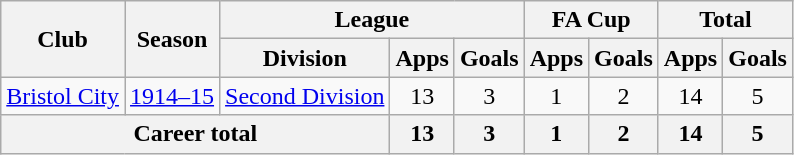<table class="wikitable" style="text-align: center;">
<tr>
<th rowspan="2">Club</th>
<th rowspan="2">Season</th>
<th colspan="3">League</th>
<th colspan="2">FA Cup</th>
<th colspan="2">Total</th>
</tr>
<tr>
<th>Division</th>
<th>Apps</th>
<th>Goals</th>
<th>Apps</th>
<th>Goals</th>
<th>Apps</th>
<th>Goals</th>
</tr>
<tr>
<td><a href='#'>Bristol City</a></td>
<td><a href='#'>1914–15</a></td>
<td><a href='#'>Second Division</a></td>
<td>13</td>
<td>3</td>
<td>1</td>
<td>2</td>
<td>14</td>
<td>5</td>
</tr>
<tr>
<th colspan="3">Career total</th>
<th>13</th>
<th>3</th>
<th>1</th>
<th>2</th>
<th>14</th>
<th>5</th>
</tr>
</table>
